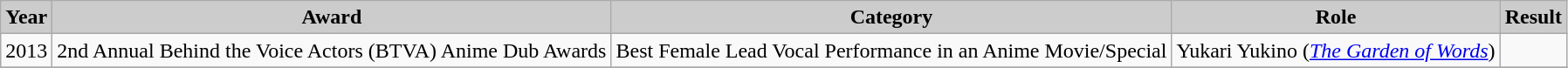<table class="wikitable" ;>
<tr style="text-align:center;">
<th style="background:#ccc;">Year</th>
<th style="background:#ccc;">Award</th>
<th style="background:#ccc;">Category</th>
<th style="background:#ccc;">Role</th>
<th style="background:#ccc;">Result</th>
</tr>
<tr>
<td>2013</td>
<td>2nd Annual Behind the Voice Actors (BTVA) Anime Dub Awards</td>
<td>Best Female Lead Vocal Performance in an Anime Movie/Special</td>
<td>Yukari Yukino (<em><a href='#'>The Garden of Words</a></em>)</td>
<td></td>
</tr>
<tr>
</tr>
</table>
